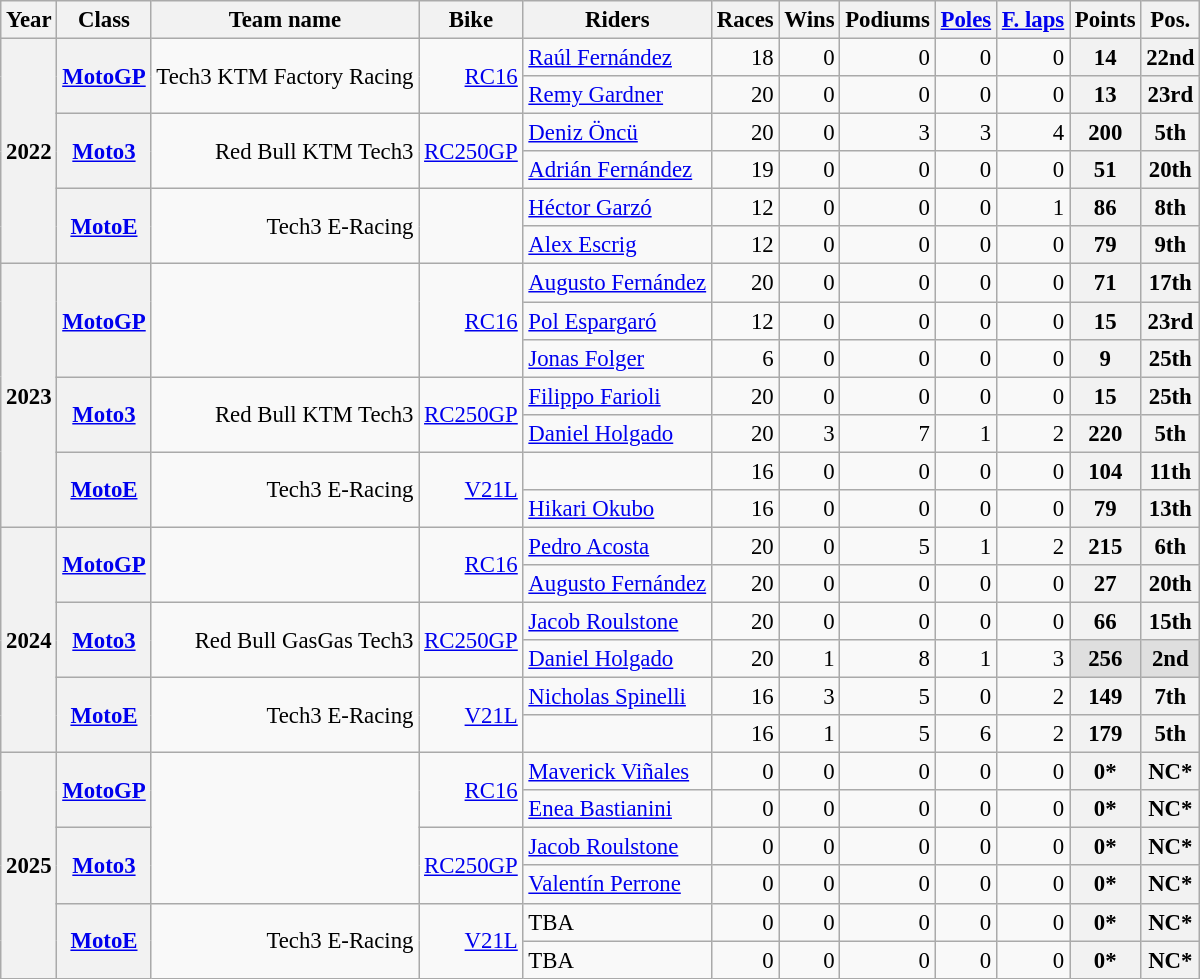<table class="wikitable" style="text-align:right; font-size:95%">
<tr>
<th scope="col">Year</th>
<th scope="col">Class</th>
<th scope="col">Team name</th>
<th scope="col">Bike</th>
<th scope="col">Riders</th>
<th scope="col">Races</th>
<th scope="col">Wins</th>
<th scope="col">Podiums</th>
<th scope="col"><a href='#'>Poles</a></th>
<th scope="col"><a href='#'>F. laps</a></th>
<th scope="col">Points</th>
<th scope="col">Pos.</th>
</tr>
<tr>
<th rowspan="6">2022</th>
<th rowspan="2"><a href='#'>MotoGP</a></th>
<td rowspan="2">Tech3 KTM Factory Racing</td>
<td rowspan="2"><a href='#'>RC16</a></td>
<td align="left"> <a href='#'>Raúl Fernández</a></td>
<td>18</td>
<td>0</td>
<td>0</td>
<td>0</td>
<td>0</td>
<th>14</th>
<th>22nd</th>
</tr>
<tr>
<td align="left"> <a href='#'>Remy Gardner</a></td>
<td>20</td>
<td>0</td>
<td>0</td>
<td>0</td>
<td>0</td>
<th>13</th>
<th>23rd</th>
</tr>
<tr>
<th rowspan="2"><a href='#'>Moto3</a></th>
<td rowspan="2">Red Bull KTM Tech3</td>
<td rowspan="2"><a href='#'>RC250GP</a></td>
<td align="left"> <a href='#'>Deniz Öncü</a></td>
<td>20</td>
<td>0</td>
<td>3</td>
<td>3</td>
<td>4</td>
<th>200</th>
<th>5th</th>
</tr>
<tr>
<td align="left"> <a href='#'>Adrián Fernández</a></td>
<td>19</td>
<td>0</td>
<td>0</td>
<td>0</td>
<td>0</td>
<th>51</th>
<th>20th</th>
</tr>
<tr>
<th rowspan="2"><a href='#'>MotoE</a></th>
<td rowspan="2">Tech3 E-Racing</td>
<td rowspan="2"></td>
<td align="left"> <a href='#'>Héctor Garzó</a></td>
<td>12</td>
<td>0</td>
<td>0</td>
<td>0</td>
<td>1</td>
<th>86</th>
<th>8th</th>
</tr>
<tr>
<td align="left"> <a href='#'>Alex Escrig</a></td>
<td>12</td>
<td>0</td>
<td>0</td>
<td>0</td>
<td>0</td>
<th>79</th>
<th>9th</th>
</tr>
<tr>
<th rowspan="7">2023</th>
<th rowspan="3"><a href='#'>MotoGP</a></th>
<td rowspan="3"></td>
<td rowspan="3"><a href='#'>RC16</a></td>
<td align="left"> <a href='#'>Augusto Fernández</a></td>
<td>20</td>
<td>0</td>
<td>0</td>
<td>0</td>
<td>0</td>
<th>71</th>
<th>17th</th>
</tr>
<tr>
<td align="left"> <a href='#'>Pol Espargaró</a></td>
<td>12</td>
<td>0</td>
<td>0</td>
<td>0</td>
<td>0</td>
<th>15</th>
<th>23rd</th>
</tr>
<tr>
<td align="left"> <a href='#'>Jonas Folger</a></td>
<td>6</td>
<td>0</td>
<td>0</td>
<td>0</td>
<td>0</td>
<th>9</th>
<th>25th</th>
</tr>
<tr>
<th rowspan="2"><a href='#'>Moto3</a></th>
<td rowspan="2">Red Bull KTM Tech3</td>
<td rowspan="2"><a href='#'>RC250GP</a></td>
<td align="left"> <a href='#'>Filippo Farioli</a></td>
<td>20</td>
<td>0</td>
<td>0</td>
<td>0</td>
<td>0</td>
<th>15</th>
<th>25th</th>
</tr>
<tr>
<td align="left"> <a href='#'>Daniel Holgado</a></td>
<td>20</td>
<td>3</td>
<td>7</td>
<td>1</td>
<td>2</td>
<th style="background:#;">220</th>
<th style="background:#;">5th</th>
</tr>
<tr>
<th rowspan="2"><a href='#'>MotoE</a></th>
<td rowspan="2">Tech3 E-Racing</td>
<td rowspan="2"><a href='#'>V21L</a></td>
<td align="left"></td>
<td>16</td>
<td>0</td>
<td>0</td>
<td>0</td>
<td>0</td>
<th>104</th>
<th>11th</th>
</tr>
<tr>
<td align="left"> <a href='#'>Hikari Okubo</a></td>
<td>16</td>
<td>0</td>
<td>0</td>
<td>0</td>
<td>0</td>
<th>79</th>
<th>13th</th>
</tr>
<tr>
<th rowspan="6">2024</th>
<th rowspan="2"><a href='#'>MotoGP</a></th>
<td rowspan="2"></td>
<td rowspan="2"><a href='#'>RC16</a></td>
<td align="left"> <a href='#'>Pedro Acosta</a></td>
<td>20</td>
<td>0</td>
<td>5</td>
<td>1</td>
<td>2</td>
<th>215</th>
<th>6th</th>
</tr>
<tr>
<td align="left"> <a href='#'>Augusto Fernández</a></td>
<td>20</td>
<td>0</td>
<td>0</td>
<td>0</td>
<td>0</td>
<th>27</th>
<th>20th</th>
</tr>
<tr>
<th rowspan="2"><a href='#'>Moto3</a></th>
<td rowspan="2">Red Bull GasGas Tech3</td>
<td rowspan="2"><a href='#'>RC250GP</a></td>
<td align="left"> <a href='#'>Jacob Roulstone</a></td>
<td>20</td>
<td>0</td>
<td>0</td>
<td>0</td>
<td>0</td>
<th>66</th>
<th>15th</th>
</tr>
<tr>
<td align="left"> <a href='#'>Daniel Holgado</a></td>
<td>20</td>
<td>1</td>
<td>8</td>
<td>1</td>
<td>3</td>
<th style="background:#dfdfdf;">256</th>
<th style="background:#dfdfdf;">2nd</th>
</tr>
<tr>
<th rowspan="2"><a href='#'>MotoE</a></th>
<td rowspan="2">Tech3 E-Racing</td>
<td rowspan="2"><a href='#'>V21L</a></td>
<td align="left"> <a href='#'>Nicholas Spinelli</a></td>
<td>16</td>
<td>3</td>
<td>5</td>
<td>0</td>
<td>2</td>
<th>149</th>
<th>7th</th>
</tr>
<tr>
<td align="left"></td>
<td>16</td>
<td>1</td>
<td>5</td>
<td>6</td>
<td>2</td>
<th>179</th>
<th>5th</th>
</tr>
<tr>
<th rowspan="6">2025</th>
<th rowspan="2"><a href='#'>MotoGP</a></th>
<td rowspan="4"></td>
<td rowspan="2"><a href='#'>RC16</a></td>
<td align="left"> <a href='#'>Maverick Viñales</a></td>
<td>0</td>
<td>0</td>
<td>0</td>
<td>0</td>
<td>0</td>
<th>0*</th>
<th>NC*</th>
</tr>
<tr>
<td align="left"> <a href='#'>Enea Bastianini</a></td>
<td>0</td>
<td>0</td>
<td>0</td>
<td>0</td>
<td>0</td>
<th>0*</th>
<th>NC*</th>
</tr>
<tr>
<th rowspan="2"><a href='#'>Moto3</a></th>
<td rowspan="2"><a href='#'>RC250GP</a></td>
<td align="left"> <a href='#'>Jacob Roulstone</a></td>
<td>0</td>
<td>0</td>
<td>0</td>
<td>0</td>
<td>0</td>
<th>0*</th>
<th>NC*</th>
</tr>
<tr>
<td align="left"> <a href='#'>Valentín Perrone</a></td>
<td>0</td>
<td>0</td>
<td>0</td>
<td>0</td>
<td>0</td>
<th style="background:#;">0*</th>
<th style="background:#;">NC*</th>
</tr>
<tr>
<th rowspan="2"><a href='#'>MotoE</a></th>
<td rowspan="2">Tech3 E-Racing</td>
<td rowspan="2"><a href='#'>V21L</a></td>
<td align="left">TBA</td>
<td>0</td>
<td>0</td>
<td>0</td>
<td>0</td>
<td>0</td>
<th>0*</th>
<th>NC*</th>
</tr>
<tr>
<td align="left">TBA</td>
<td>0</td>
<td>0</td>
<td>0</td>
<td>0</td>
<td>0</td>
<th>0*</th>
<th>NC*</th>
</tr>
</table>
